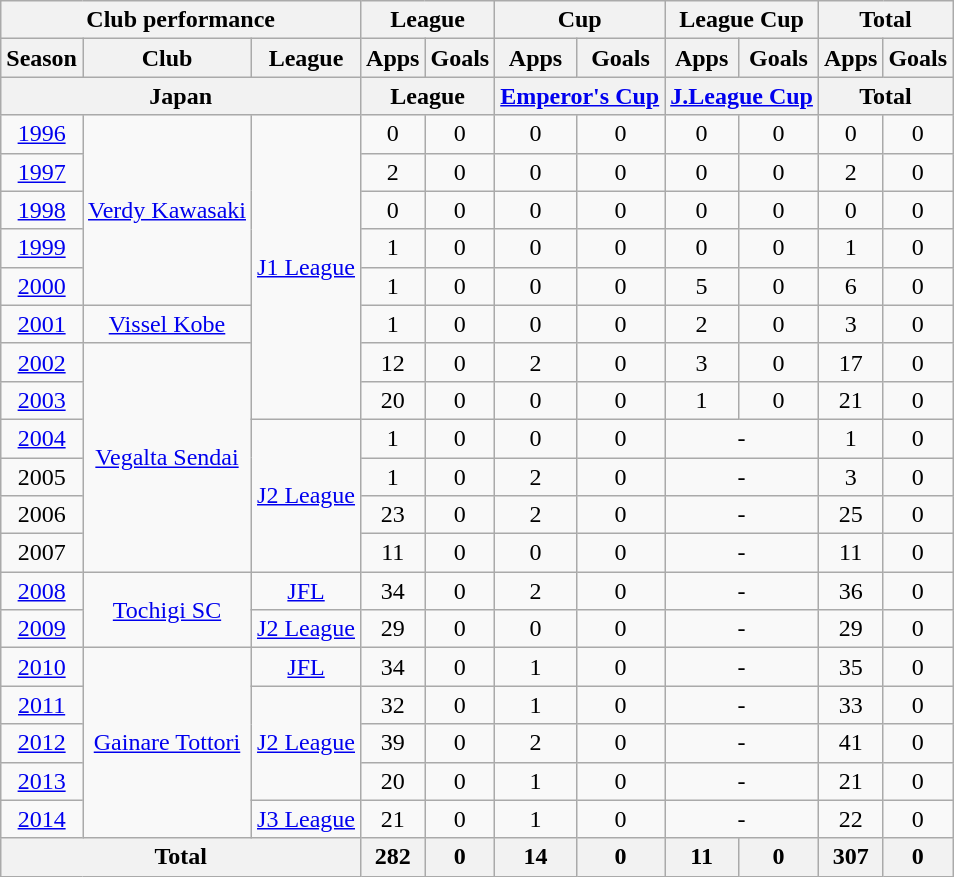<table class="wikitable" style="text-align:center;">
<tr>
<th colspan=3>Club performance</th>
<th colspan=2>League</th>
<th colspan=2>Cup</th>
<th colspan=2>League Cup</th>
<th colspan=2>Total</th>
</tr>
<tr>
<th>Season</th>
<th>Club</th>
<th>League</th>
<th>Apps</th>
<th>Goals</th>
<th>Apps</th>
<th>Goals</th>
<th>Apps</th>
<th>Goals</th>
<th>Apps</th>
<th>Goals</th>
</tr>
<tr>
<th colspan=3>Japan</th>
<th colspan=2>League</th>
<th colspan=2><a href='#'>Emperor's Cup</a></th>
<th colspan=2><a href='#'>J.League Cup</a></th>
<th colspan=2>Total</th>
</tr>
<tr>
<td><a href='#'>1996</a></td>
<td rowspan="5"><a href='#'>Verdy Kawasaki</a></td>
<td rowspan="8"><a href='#'>J1 League</a></td>
<td>0</td>
<td>0</td>
<td>0</td>
<td>0</td>
<td>0</td>
<td>0</td>
<td>0</td>
<td>0</td>
</tr>
<tr>
<td><a href='#'>1997</a></td>
<td>2</td>
<td>0</td>
<td>0</td>
<td>0</td>
<td>0</td>
<td>0</td>
<td>2</td>
<td>0</td>
</tr>
<tr>
<td><a href='#'>1998</a></td>
<td>0</td>
<td>0</td>
<td>0</td>
<td>0</td>
<td>0</td>
<td>0</td>
<td>0</td>
<td>0</td>
</tr>
<tr>
<td><a href='#'>1999</a></td>
<td>1</td>
<td>0</td>
<td>0</td>
<td>0</td>
<td>0</td>
<td>0</td>
<td>1</td>
<td>0</td>
</tr>
<tr>
<td><a href='#'>2000</a></td>
<td>1</td>
<td>0</td>
<td>0</td>
<td>0</td>
<td>5</td>
<td>0</td>
<td>6</td>
<td>0</td>
</tr>
<tr>
<td><a href='#'>2001</a></td>
<td><a href='#'>Vissel Kobe</a></td>
<td>1</td>
<td>0</td>
<td>0</td>
<td>0</td>
<td>2</td>
<td>0</td>
<td>3</td>
<td>0</td>
</tr>
<tr>
<td><a href='#'>2002</a></td>
<td rowspan="6"><a href='#'>Vegalta Sendai</a></td>
<td>12</td>
<td>0</td>
<td>2</td>
<td>0</td>
<td>3</td>
<td>0</td>
<td>17</td>
<td>0</td>
</tr>
<tr>
<td><a href='#'>2003</a></td>
<td>20</td>
<td>0</td>
<td>0</td>
<td>0</td>
<td>1</td>
<td>0</td>
<td>21</td>
<td>0</td>
</tr>
<tr>
<td><a href='#'>2004</a></td>
<td rowspan="4"><a href='#'>J2 League</a></td>
<td>1</td>
<td>0</td>
<td>0</td>
<td>0</td>
<td colspan="2">-</td>
<td>1</td>
<td>0</td>
</tr>
<tr>
<td>2005</td>
<td>1</td>
<td>0</td>
<td>2</td>
<td>0</td>
<td colspan="2">-</td>
<td>3</td>
<td>0</td>
</tr>
<tr>
<td>2006</td>
<td>23</td>
<td>0</td>
<td>2</td>
<td>0</td>
<td colspan="2">-</td>
<td>25</td>
<td>0</td>
</tr>
<tr>
<td>2007</td>
<td>11</td>
<td>0</td>
<td>0</td>
<td>0</td>
<td colspan="2">-</td>
<td>11</td>
<td>0</td>
</tr>
<tr>
<td><a href='#'>2008</a></td>
<td rowspan="2"><a href='#'>Tochigi SC</a></td>
<td><a href='#'>JFL</a></td>
<td>34</td>
<td>0</td>
<td>2</td>
<td>0</td>
<td colspan="2">-</td>
<td>36</td>
<td>0</td>
</tr>
<tr>
<td><a href='#'>2009</a></td>
<td><a href='#'>J2 League</a></td>
<td>29</td>
<td>0</td>
<td>0</td>
<td>0</td>
<td colspan="2">-</td>
<td>29</td>
<td>0</td>
</tr>
<tr>
<td><a href='#'>2010</a></td>
<td rowspan="5"><a href='#'>Gainare Tottori</a></td>
<td><a href='#'>JFL</a></td>
<td>34</td>
<td>0</td>
<td>1</td>
<td>0</td>
<td colspan="2">-</td>
<td>35</td>
<td>0</td>
</tr>
<tr>
<td><a href='#'>2011</a></td>
<td rowspan="3"><a href='#'>J2 League</a></td>
<td>32</td>
<td>0</td>
<td>1</td>
<td>0</td>
<td colspan="2">-</td>
<td>33</td>
<td>0</td>
</tr>
<tr>
<td><a href='#'>2012</a></td>
<td>39</td>
<td>0</td>
<td>2</td>
<td>0</td>
<td colspan="2">-</td>
<td>41</td>
<td>0</td>
</tr>
<tr>
<td><a href='#'>2013</a></td>
<td>20</td>
<td>0</td>
<td>1</td>
<td>0</td>
<td colspan="2">-</td>
<td>21</td>
<td>0</td>
</tr>
<tr>
<td><a href='#'>2014</a></td>
<td><a href='#'>J3 League</a></td>
<td>21</td>
<td>0</td>
<td>1</td>
<td>0</td>
<td colspan="2">-</td>
<td>22</td>
<td>0</td>
</tr>
<tr>
<th colspan=3>Total</th>
<th>282</th>
<th>0</th>
<th>14</th>
<th>0</th>
<th>11</th>
<th>0</th>
<th>307</th>
<th>0</th>
</tr>
</table>
